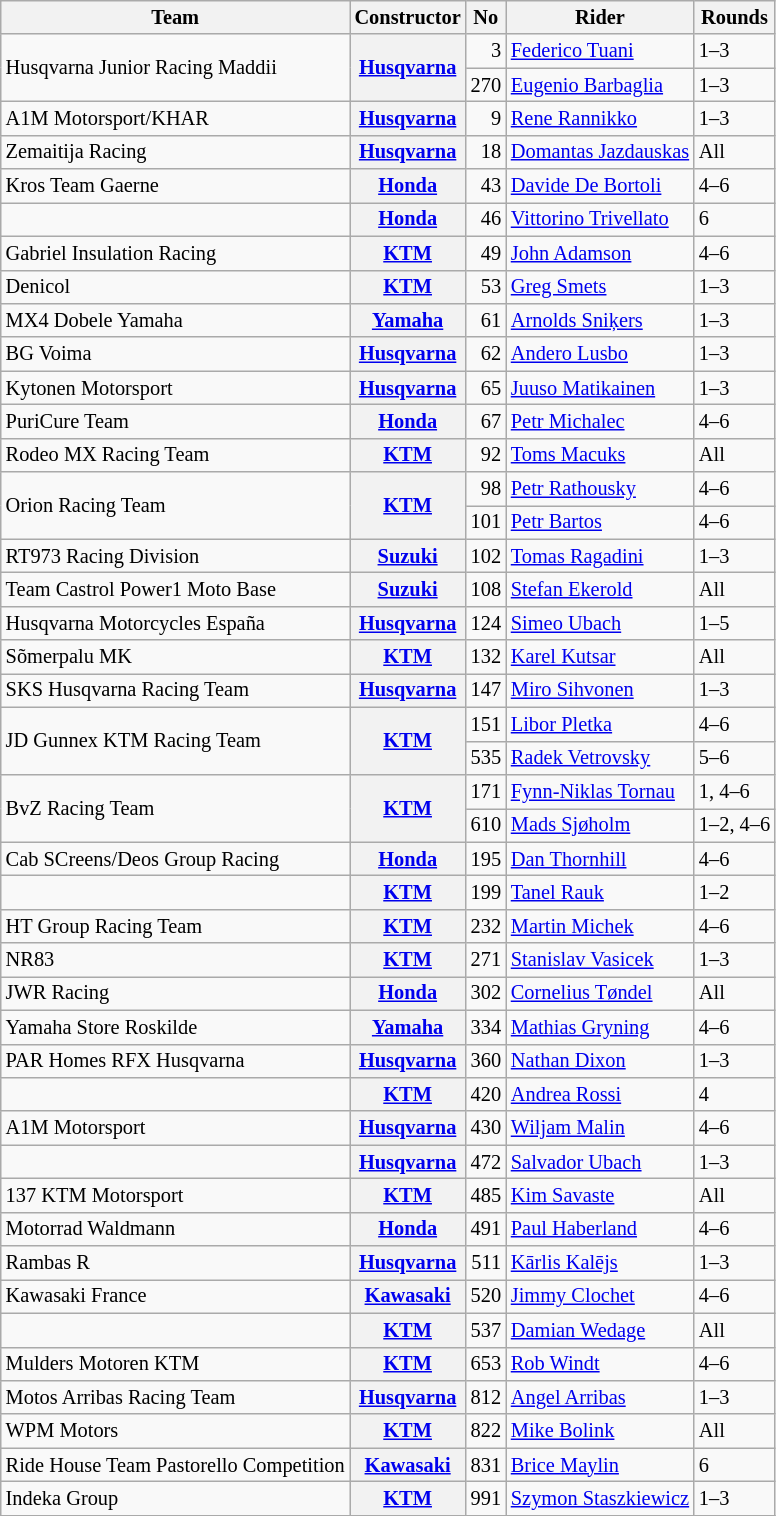<table class="wikitable" style="font-size: 85%;">
<tr>
<th>Team</th>
<th>Constructor</th>
<th>No</th>
<th>Rider</th>
<th>Rounds</th>
</tr>
<tr>
<td rowspan=2>Husqvarna Junior Racing Maddii</td>
<th rowspan=2><a href='#'>Husqvarna</a></th>
<td align="right">3</td>
<td> <a href='#'>Federico Tuani</a></td>
<td>1–3</td>
</tr>
<tr>
<td align="right">270</td>
<td> <a href='#'>Eugenio Barbaglia</a></td>
<td>1–3</td>
</tr>
<tr>
<td>A1M Motorsport/KHAR</td>
<th><a href='#'>Husqvarna</a></th>
<td align="right">9</td>
<td> <a href='#'>Rene Rannikko</a></td>
<td>1–3</td>
</tr>
<tr>
<td>Zemaitija Racing</td>
<th><a href='#'>Husqvarna</a></th>
<td align="right">18</td>
<td> <a href='#'>Domantas Jazdauskas</a></td>
<td>All</td>
</tr>
<tr>
<td>Kros Team Gaerne</td>
<th><a href='#'>Honda</a></th>
<td align="right">43</td>
<td> <a href='#'>Davide De Bortoli</a></td>
<td>4–6</td>
</tr>
<tr>
<td></td>
<th><a href='#'>Honda</a></th>
<td align="right">46</td>
<td> <a href='#'>Vittorino Trivellato</a></td>
<td>6</td>
</tr>
<tr>
<td>Gabriel Insulation Racing</td>
<th><a href='#'>KTM</a></th>
<td align="right">49</td>
<td> <a href='#'>John Adamson</a></td>
<td>4–6</td>
</tr>
<tr>
<td>Denicol</td>
<th><a href='#'>KTM</a></th>
<td align="right">53</td>
<td> <a href='#'>Greg Smets</a></td>
<td>1–3</td>
</tr>
<tr>
<td>MX4 Dobele Yamaha</td>
<th><a href='#'>Yamaha</a></th>
<td align="right">61</td>
<td> <a href='#'>Arnolds Sniķers</a></td>
<td>1–3</td>
</tr>
<tr>
<td>BG Voima</td>
<th><a href='#'>Husqvarna</a></th>
<td align="right">62</td>
<td> <a href='#'>Andero Lusbo</a></td>
<td>1–3</td>
</tr>
<tr>
<td>Kytonen Motorsport</td>
<th><a href='#'>Husqvarna</a></th>
<td align="right">65</td>
<td> <a href='#'>Juuso Matikainen</a></td>
<td>1–3</td>
</tr>
<tr>
<td>PuriCure Team</td>
<th><a href='#'>Honda</a></th>
<td align="right">67</td>
<td> <a href='#'>Petr Michalec</a></td>
<td>4–6</td>
</tr>
<tr>
<td>Rodeo MX Racing Team</td>
<th><a href='#'>KTM</a></th>
<td align="right">92</td>
<td> <a href='#'>Toms Macuks</a></td>
<td>All</td>
</tr>
<tr>
<td rowspan=2>Orion Racing Team</td>
<th rowspan=2><a href='#'>KTM</a></th>
<td align="right">98</td>
<td> <a href='#'>Petr Rathousky</a></td>
<td>4–6</td>
</tr>
<tr>
<td align="right">101</td>
<td> <a href='#'>Petr Bartos</a></td>
<td>4–6</td>
</tr>
<tr>
<td>RT973 Racing Division</td>
<th><a href='#'>Suzuki</a></th>
<td align="right">102</td>
<td> <a href='#'>Tomas Ragadini</a></td>
<td>1–3</td>
</tr>
<tr>
<td>Team Castrol Power1 Moto Base</td>
<th><a href='#'>Suzuki</a></th>
<td align="right">108</td>
<td> <a href='#'>Stefan Ekerold</a></td>
<td>All</td>
</tr>
<tr>
<td>Husqvarna Motorcycles España</td>
<th><a href='#'>Husqvarna</a></th>
<td align="right">124</td>
<td> <a href='#'>Simeo Ubach</a></td>
<td>1–5</td>
</tr>
<tr>
<td>Sõmerpalu MK</td>
<th><a href='#'>KTM</a></th>
<td align="right">132</td>
<td> <a href='#'>Karel Kutsar</a></td>
<td>All</td>
</tr>
<tr>
<td>SKS Husqvarna Racing Team</td>
<th><a href='#'>Husqvarna</a></th>
<td align="right">147</td>
<td> <a href='#'>Miro Sihvonen</a></td>
<td>1–3</td>
</tr>
<tr>
<td rowspan=2>JD Gunnex KTM Racing Team</td>
<th rowspan=2><a href='#'>KTM</a></th>
<td align="right">151</td>
<td> <a href='#'>Libor Pletka</a></td>
<td>4–6</td>
</tr>
<tr>
<td align="right">535</td>
<td> <a href='#'>Radek Vetrovsky</a></td>
<td>5–6</td>
</tr>
<tr>
<td rowspan=2>BvZ Racing Team</td>
<th rowspan=2><a href='#'>KTM</a></th>
<td align="right">171</td>
<td> <a href='#'>Fynn-Niklas Tornau</a></td>
<td>1, 4–6</td>
</tr>
<tr>
<td align="right">610</td>
<td> <a href='#'>Mads Sjøholm</a></td>
<td>1–2, 4–6</td>
</tr>
<tr>
<td>Cab SCreens/Deos Group Racing</td>
<th><a href='#'>Honda</a></th>
<td align="right">195</td>
<td> <a href='#'>Dan Thornhill</a></td>
<td>4–6</td>
</tr>
<tr>
<td></td>
<th><a href='#'>KTM</a></th>
<td align="right">199</td>
<td> <a href='#'>Tanel Rauk</a></td>
<td>1–2</td>
</tr>
<tr>
<td>HT Group Racing Team</td>
<th><a href='#'>KTM</a></th>
<td align="right">232</td>
<td> <a href='#'>Martin Michek</a></td>
<td>4–6</td>
</tr>
<tr>
<td>NR83</td>
<th><a href='#'>KTM</a></th>
<td align="right">271</td>
<td> <a href='#'>Stanislav Vasicek</a></td>
<td>1–3</td>
</tr>
<tr>
<td>JWR Racing</td>
<th><a href='#'>Honda</a></th>
<td align="right">302</td>
<td> <a href='#'>Cornelius Tøndel</a></td>
<td>All</td>
</tr>
<tr>
<td>Yamaha Store Roskilde</td>
<th><a href='#'>Yamaha</a></th>
<td align="right">334</td>
<td> <a href='#'>Mathias Gryning</a></td>
<td>4–6</td>
</tr>
<tr>
<td>PAR Homes RFX Husqvarna</td>
<th><a href='#'>Husqvarna</a></th>
<td align="right">360</td>
<td> <a href='#'>Nathan Dixon</a></td>
<td>1–3</td>
</tr>
<tr>
<td></td>
<th><a href='#'>KTM</a></th>
<td align="right">420</td>
<td> <a href='#'>Andrea Rossi</a></td>
<td>4</td>
</tr>
<tr>
<td>A1M Motorsport</td>
<th><a href='#'>Husqvarna</a></th>
<td align="right">430</td>
<td> <a href='#'>Wiljam Malin</a></td>
<td>4–6</td>
</tr>
<tr>
<td></td>
<th><a href='#'>Husqvarna</a></th>
<td align="right">472</td>
<td> <a href='#'>Salvador Ubach</a></td>
<td>1–3</td>
</tr>
<tr>
<td>137 KTM Motorsport</td>
<th><a href='#'>KTM</a></th>
<td align="right">485</td>
<td> <a href='#'>Kim Savaste</a></td>
<td>All</td>
</tr>
<tr>
<td>Motorrad Waldmann</td>
<th><a href='#'>Honda</a></th>
<td align="right">491</td>
<td> <a href='#'>Paul Haberland</a></td>
<td>4–6</td>
</tr>
<tr>
<td>Rambas R</td>
<th><a href='#'>Husqvarna</a></th>
<td align="right">511</td>
<td> <a href='#'>Kārlis Kalējs</a></td>
<td>1–3</td>
</tr>
<tr>
<td>Kawasaki France</td>
<th><a href='#'>Kawasaki</a></th>
<td align="right">520</td>
<td> <a href='#'>Jimmy Clochet</a></td>
<td>4–6</td>
</tr>
<tr>
<td></td>
<th><a href='#'>KTM</a></th>
<td align="right">537</td>
<td> <a href='#'>Damian Wedage</a></td>
<td>All</td>
</tr>
<tr>
<td>Mulders Motoren KTM</td>
<th><a href='#'>KTM</a></th>
<td align="right">653</td>
<td> <a href='#'>Rob Windt</a></td>
<td>4–6</td>
</tr>
<tr>
<td>Motos Arribas Racing Team</td>
<th><a href='#'>Husqvarna</a></th>
<td align="right">812</td>
<td> <a href='#'>Angel Arribas</a></td>
<td>1–3</td>
</tr>
<tr>
<td>WPM Motors</td>
<th><a href='#'>KTM</a></th>
<td align="right">822</td>
<td> <a href='#'>Mike Bolink</a></td>
<td>All</td>
</tr>
<tr>
<td>Ride House Team Pastorello Competition</td>
<th><a href='#'>Kawasaki</a></th>
<td align="right">831</td>
<td> <a href='#'>Brice Maylin</a></td>
<td>6</td>
</tr>
<tr>
<td>Indeka Group</td>
<th><a href='#'>KTM</a></th>
<td align="right">991</td>
<td> <a href='#'>Szymon Staszkiewicz</a></td>
<td>1–3</td>
</tr>
<tr>
</tr>
</table>
